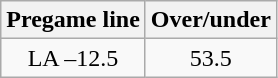<table class="wikitable">
<tr align="center">
<th style=>Pregame line</th>
<th style=>Over/under</th>
</tr>
<tr align="center">
<td>LA –12.5</td>
<td>53.5</td>
</tr>
</table>
